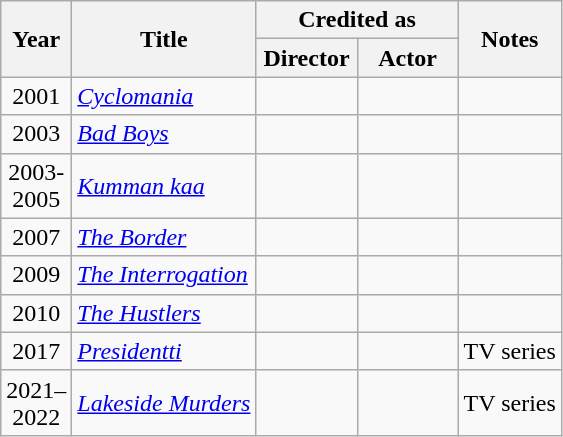<table class="wikitable sortable">
<tr>
<th rowspan=2 width="33">Year</th>
<th rowspan=2>Title</th>
<th colspan=2>Credited as</th>
<th rowspan=2>Notes</th>
</tr>
<tr>
<th width=60>Director</th>
<th width=60>Actor</th>
</tr>
<tr>
<td align="center">2001</td>
<td align="left"><em><a href='#'>Cyclomania</a></em></td>
<td></td>
<td></td>
<td></td>
</tr>
<tr>
<td align="center">2003</td>
<td align="left"><em><a href='#'>Bad Boys</a></em></td>
<td></td>
<td></td>
<td></td>
</tr>
<tr>
<td align="center">2003-2005</td>
<td align="left"><em><a href='#'>Kumman kaa</a></em></td>
<td></td>
<td></td>
<td></td>
</tr>
<tr>
<td align="center">2007</td>
<td align="left"><em><a href='#'>The Border</a></em></td>
<td></td>
<td></td>
<td></td>
</tr>
<tr>
<td align="center">2009</td>
<td align="left"><em><a href='#'>The Interrogation</a></em></td>
<td></td>
<td></td>
<td></td>
</tr>
<tr>
<td align="center">2010</td>
<td align="left"><em><a href='#'>The Hustlers</a></em></td>
<td></td>
<td></td>
<td></td>
</tr>
<tr>
<td align="center">2017</td>
<td align="left"><em><a href='#'>Presidentti</a></em></td>
<td></td>
<td></td>
<td>TV series</td>
</tr>
<tr>
<td align="center">2021–2022</td>
<td align="left"><em><a href='#'>Lakeside Murders</a></em></td>
<td></td>
<td></td>
<td>TV series</td>
</tr>
</table>
